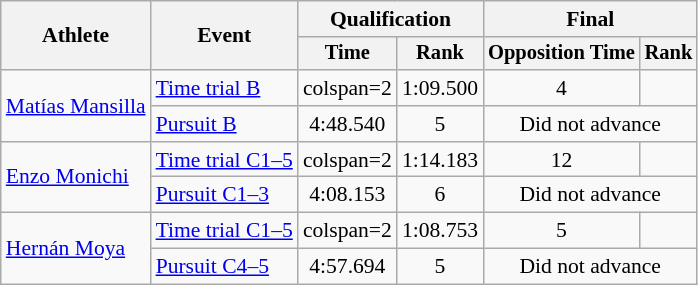<table class=wikitable style="font-size:90%">
<tr>
<th rowspan="2">Athlete</th>
<th rowspan="2">Event</th>
<th colspan="2">Qualification</th>
<th colspan="2">Final</th>
</tr>
<tr style="font-size:95%">
<th>Time</th>
<th>Rank</th>
<th>Opposition Time</th>
<th>Rank</th>
</tr>
<tr align=center>
<td align=left rowspan=2><a href='#'>Matías Mansilla</a></td>
<td align=left><a href='#'>Time trial B</a></td>
<td>colspan=2 </td>
<td>1:09.500</td>
<td>4</td>
</tr>
<tr align=center>
<td align=left><a href='#'>Pursuit B</a></td>
<td>4:48.540</td>
<td>5</td>
<td colspan=2>Did not advance</td>
</tr>
<tr align=center>
<td align=left rowspan=2><a href='#'>Enzo Monichi</a></td>
<td align=left><a href='#'>Time trial C1–5</a></td>
<td>colspan=2 </td>
<td>1:14.183</td>
<td>12</td>
</tr>
<tr align=center>
<td align=left><a href='#'>Pursuit C1–3</a></td>
<td>4:08.153</td>
<td>6</td>
<td colspan=2>Did not advance</td>
</tr>
<tr align=center>
<td align=left rowspan=2><a href='#'>Hernán Moya</a></td>
<td align=left><a href='#'>Time trial C1–5</a></td>
<td>colspan=2 </td>
<td>1:08.753</td>
<td>5</td>
</tr>
<tr align=center>
<td align=left><a href='#'>Pursuit C4–5</a></td>
<td>4:57.694</td>
<td>5</td>
<td colspan=2>Did not advance</td>
</tr>
</table>
